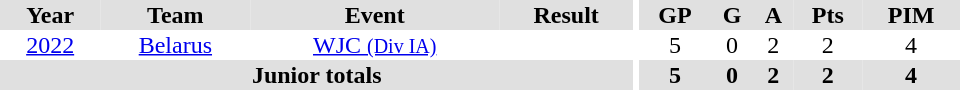<table border="0" cellpadding="1" cellspacing="0" ID="Table3" style="text-align:center; width:40em">
<tr bgcolor="#e0e0e0">
<th>Year</th>
<th>Team</th>
<th>Event</th>
<th>Result</th>
<th rowspan="99" bgcolor="#ffffff"></th>
<th>GP</th>
<th>G</th>
<th>A</th>
<th>Pts</th>
<th>PIM</th>
</tr>
<tr>
<td><a href='#'>2022</a></td>
<td><a href='#'>Belarus</a></td>
<td><a href='#'>WJC <small>(Div IA)</small></a></td>
<td></td>
<td>5</td>
<td>0</td>
<td>2</td>
<td>2</td>
<td>4</td>
</tr>
<tr style="background:#e0e0e0;">
<th colspan="4">Junior totals</th>
<th>5</th>
<th>0</th>
<th>2</th>
<th>2</th>
<th>4</th>
</tr>
</table>
